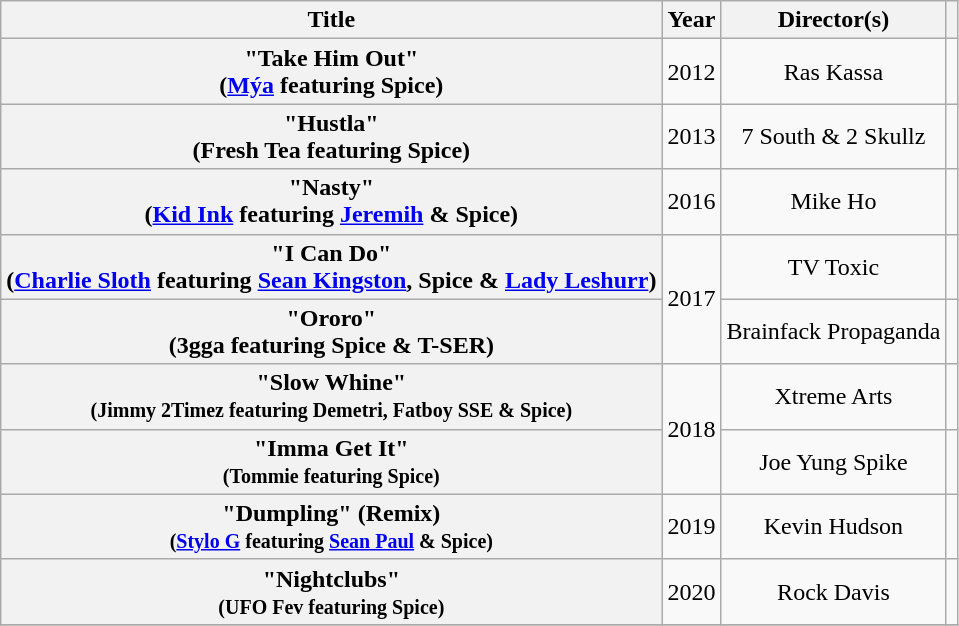<table class="wikitable plainrowheaders" style="text-align:center;">
<tr>
<th scope="col">Title</th>
<th scope="col">Year</th>
<th scope="col">Director(s)</th>
<th scope="col"></th>
</tr>
<tr>
<th scope="row">"Take Him Out"<br><span>(<a href='#'>Mýa</a> featuring Spice)</span></th>
<td>2012</td>
<td>Ras Kassa</td>
<td></td>
</tr>
<tr>
<th scope="row">"Hustla"<br><span>(Fresh Tea featuring Spice)</span></th>
<td>2013</td>
<td>7 South & 2 Skullz</td>
<td></td>
</tr>
<tr>
<th scope="row">"Nasty"<br><span>(<a href='#'>Kid Ink</a> featuring <a href='#'>Jeremih</a> & Spice)</span></th>
<td>2016</td>
<td>Mike Ho</td>
<td></td>
</tr>
<tr>
<th scope="row">"I Can Do"<br><span>(<a href='#'>Charlie Sloth</a> featuring <a href='#'>Sean Kingston</a>, Spice & <a href='#'>Lady Leshurr</a>)</span></th>
<td rowspan="2">2017</td>
<td>TV Toxic</td>
<td></td>
</tr>
<tr>
<th scope="row">"Ororo"<br><span>(3gga featuring Spice & T-SER)</span></th>
<td>Brainfack Propaganda</td>
<td></td>
</tr>
<tr>
<th scope="row">"Slow Whine"<br><small>(Jimmy 2Timez featuring Demetri, Fatboy SSE & Spice)</small></th>
<td rowspan="2">2018</td>
<td>Xtreme Arts</td>
<td></td>
</tr>
<tr>
<th scope="row">"Imma Get It"<br><small>(Tommie featuring Spice)</small></th>
<td>Joe Yung Spike</td>
<td></td>
</tr>
<tr>
<th scope="row">"Dumpling" (Remix)<br><small>(<a href='#'>Stylo G</a> featuring <a href='#'>Sean Paul</a> & Spice)</small></th>
<td>2019</td>
<td>Kevin Hudson</td>
<td></td>
</tr>
<tr>
<th scope="row">"Nightclubs" <br><small>(UFO Fev featuring Spice)</small></th>
<td>2020</td>
<td>Rock Davis</td>
<td></td>
</tr>
<tr>
</tr>
</table>
